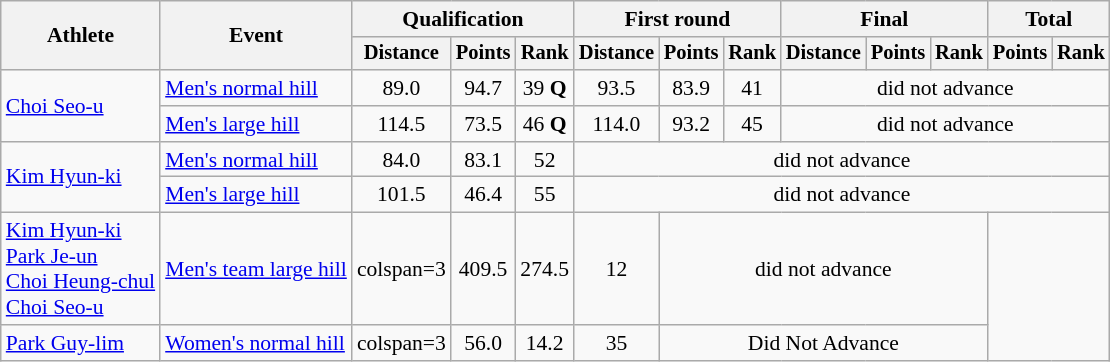<table class="wikitable" style="font-size:90%">
<tr>
<th rowspan=2>Athlete</th>
<th rowspan=2>Event</th>
<th colspan=3>Qualification</th>
<th colspan=3>First round</th>
<th colspan=3>Final</th>
<th colspan=2>Total</th>
</tr>
<tr style="font-size:95%">
<th>Distance</th>
<th>Points</th>
<th>Rank</th>
<th>Distance</th>
<th>Points</th>
<th>Rank</th>
<th>Distance</th>
<th>Points</th>
<th>Rank</th>
<th>Points</th>
<th>Rank</th>
</tr>
<tr align=center>
<td align=left rowspan=2><a href='#'>Choi Seo-u</a></td>
<td align=left><a href='#'>Men's normal hill</a></td>
<td>89.0</td>
<td>94.7</td>
<td>39 <strong>Q</strong></td>
<td>93.5</td>
<td>83.9</td>
<td>41</td>
<td colspan=5>did not advance</td>
</tr>
<tr align=center>
<td align=left><a href='#'>Men's large hill</a></td>
<td>114.5</td>
<td>73.5</td>
<td>46 <strong>Q</strong></td>
<td>114.0</td>
<td>93.2</td>
<td>45</td>
<td colspan=5>did not advance</td>
</tr>
<tr align=center>
<td align=left rowspan=2><a href='#'>Kim Hyun-ki</a></td>
<td align=left><a href='#'>Men's normal hill</a></td>
<td>84.0</td>
<td>83.1</td>
<td>52</td>
<td colspan=8>did not advance</td>
</tr>
<tr align=center>
<td align=left><a href='#'>Men's large hill</a></td>
<td>101.5</td>
<td>46.4</td>
<td>55</td>
<td colspan=8>did not advance</td>
</tr>
<tr align=center>
<td align=left><a href='#'>Kim Hyun-ki</a><br><a href='#'>Park Je-un</a><br><a href='#'>Choi Heung-chul</a><br><a href='#'>Choi Seo-u</a></td>
<td align=left><a href='#'>Men's team large hill</a></td>
<td>colspan=3 </td>
<td>409.5</td>
<td>274.5</td>
<td>12</td>
<td colspan=5>did not advance</td>
</tr>
<tr align=center>
<td align=left><a href='#'>Park Guy-lim</a></td>
<td align=left><a href='#'>Women's normal hill</a></td>
<td>colspan=3 </td>
<td>56.0</td>
<td>14.2</td>
<td>35</td>
<td colspan=5>Did Not Advance</td>
</tr>
</table>
